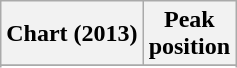<table class="wikitable sortable plainrowheaders" style="text-align:center">
<tr>
<th scope="col">Chart (2013)</th>
<th scope="col">Peak<br> position</th>
</tr>
<tr>
</tr>
<tr>
</tr>
<tr>
</tr>
<tr>
</tr>
<tr>
</tr>
<tr>
</tr>
</table>
